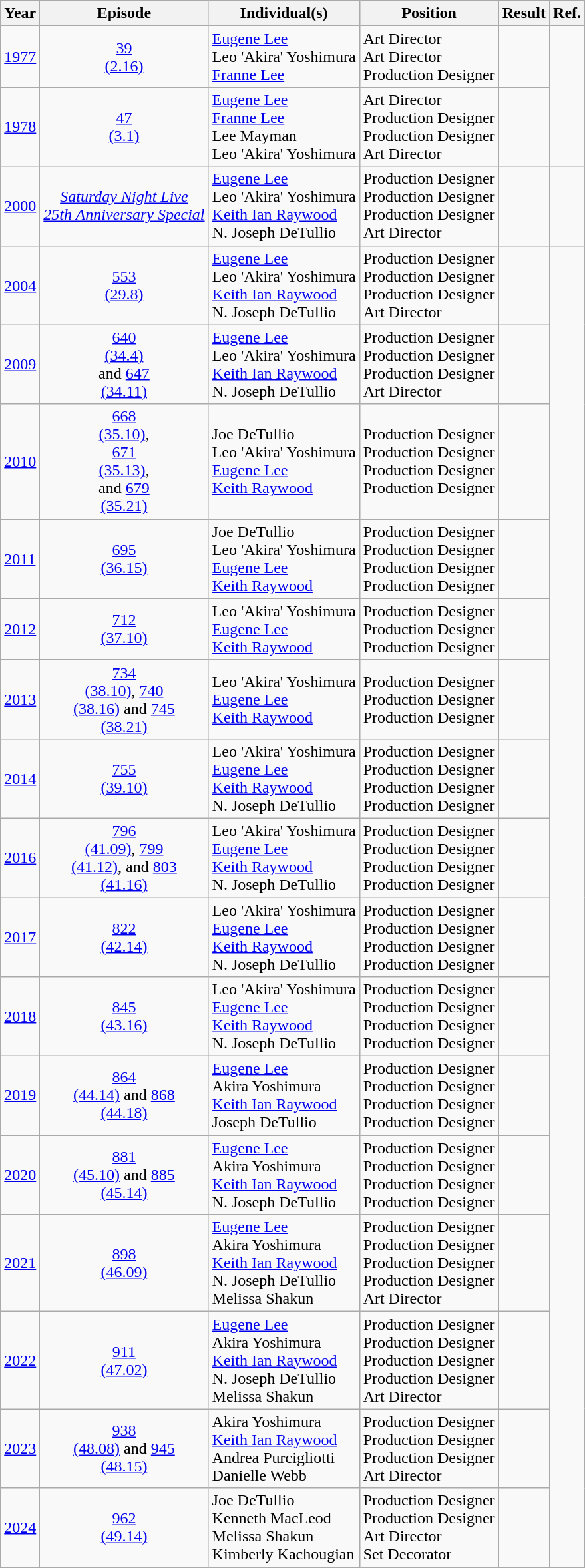<table class="wikitable">
<tr>
<th>Year</th>
<th>Episode</th>
<th>Individual(s)</th>
<th>Position</th>
<th>Result</th>
<th>Ref.</th>
</tr>
<tr>
<td><a href='#'>1977</a></td>
<td align="center"><a href='#'>39 <br> (2.16)</a></td>
<td><a href='#'>Eugene Lee</a> <br> Leo 'Akira' Yoshimura <br> <a href='#'>Franne Lee</a></td>
<td>Art Director <br> Art Director <br> Production Designer</td>
<td></td>
<td rowspan="2" align="center"></td>
</tr>
<tr>
<td><a href='#'>1978</a></td>
<td align="center"><a href='#'>47 <br> (3.1)</a></td>
<td><a href='#'>Eugene Lee</a> <br> <a href='#'>Franne Lee</a> <br> Lee Mayman <br> Leo 'Akira' Yoshimura</td>
<td>Art Director <br> Production Designer <br> Production Designer <br> Art Director</td>
<td></td>
</tr>
<tr>
<td><a href='#'>2000</a></td>
<td align="center"><em><a href='#'>Saturday Night Live <br> 25th Anniversary Special</a></em></td>
<td><a href='#'>Eugene Lee</a> <br> Leo 'Akira' Yoshimura <br> <a href='#'>Keith Ian Raywood</a> <br> N. Joseph DeTullio</td>
<td>Production Designer <br> Production Designer <br> Production Designer <br> Art Director</td>
<td></td>
<td align="center"></td>
</tr>
<tr>
<td><a href='#'>2004</a></td>
<td align="center"><a href='#'>553 <br> (29.8)</a></td>
<td><a href='#'>Eugene Lee</a> <br> Leo 'Akira' Yoshimura <br> <a href='#'>Keith Ian Raywood</a> <br> N. Joseph DeTullio</td>
<td>Production Designer <br> Production Designer <br> Production Designer <br> Art Director</td>
<td></td>
<td rowspan="16" align="center"></td>
</tr>
<tr>
<td><a href='#'>2009</a></td>
<td align="center"><a href='#'>640 <br> (34.4)</a> <br> and <a href='#'>647 <br> (34.11)</a></td>
<td><a href='#'>Eugene Lee</a> <br> Leo 'Akira' Yoshimura <br> <a href='#'>Keith Ian Raywood</a> <br> N. Joseph DeTullio</td>
<td>Production Designer <br> Production Designer <br> Production Designer <br> Art Director</td>
<td></td>
</tr>
<tr>
<td><a href='#'>2010</a></td>
<td align=center><a href='#'>668 <br> (35.10)</a>, <br> <a href='#'>671 <br> (35.13)</a>, <br> and <a href='#'>679 <br> (35.21)</a></td>
<td>Joe DeTullio <br> Leo 'Akira' Yoshimura <br> <a href='#'>Eugene Lee</a> <br> <a href='#'>Keith Raywood</a></td>
<td>Production Designer <br> Production Designer <br> Production Designer <br> Production Designer</td>
<td></td>
</tr>
<tr>
<td><a href='#'>2011</a></td>
<td align="center"><a href='#'>695 <br> (36.15)</a></td>
<td>Joe DeTullio <br> Leo 'Akira' Yoshimura <br> <a href='#'>Eugene Lee</a> <br> <a href='#'>Keith Raywood</a></td>
<td>Production Designer <br> Production Designer <br> Production Designer <br> Production Designer</td>
<td></td>
</tr>
<tr>
<td><a href='#'>2012</a></td>
<td align="center"><a href='#'>712 <br> (37.10)</a></td>
<td>Leo 'Akira' Yoshimura <br> <a href='#'>Eugene Lee</a> <br> <a href='#'>Keith Raywood</a></td>
<td>Production Designer <br> Production Designer <br> Production Designer</td>
<td></td>
</tr>
<tr>
<td><a href='#'>2013</a></td>
<td align="center"><a href='#'>734 <br> (38.10)</a>, <a href='#'>740 <br> (38.16)</a> and <a href='#'>745 <br> (38.21)</a></td>
<td>Leo 'Akira' Yoshimura <br> <a href='#'>Eugene Lee</a> <br> <a href='#'>Keith Raywood</a></td>
<td>Production Designer <br> Production Designer <br> Production Designer</td>
<td></td>
</tr>
<tr>
<td><a href='#'>2014</a></td>
<td align="center"><a href='#'>755 <br> (39.10)</a></td>
<td>Leo 'Akira' Yoshimura <br> <a href='#'>Eugene Lee</a> <br> <a href='#'>Keith Raywood</a> <br> N. Joseph DeTullio</td>
<td>Production Designer <br> Production Designer <br> Production Designer <br> Production Designer</td>
<td></td>
</tr>
<tr>
<td><a href='#'>2016</a></td>
<td align="center"><a href='#'>796 <br> (41.09)</a>, <a href='#'>799 <br> (41.12)</a>, and <a href='#'>803 <br> (41.16)</a></td>
<td>Leo 'Akira' Yoshimura <br> <a href='#'>Eugene Lee</a> <br> <a href='#'>Keith Raywood</a> <br> N. Joseph DeTullio</td>
<td>Production Designer <br> Production Designer <br> Production Designer <br> Production Designer</td>
<td></td>
</tr>
<tr>
<td><a href='#'>2017</a></td>
<td align="center"><a href='#'>822 <br> (42.14)</a></td>
<td>Leo 'Akira' Yoshimura <br> <a href='#'>Eugene Lee</a> <br> <a href='#'>Keith Raywood</a> <br> N. Joseph DeTullio</td>
<td>Production Designer <br> Production Designer <br> Production Designer <br> Production Designer</td>
<td></td>
</tr>
<tr>
<td><a href='#'>2018</a></td>
<td align="center"><a href='#'>845 <br> (43.16)</a></td>
<td>Leo 'Akira' Yoshimura <br> <a href='#'>Eugene Lee</a> <br> <a href='#'>Keith Raywood</a> <br> N. Joseph DeTullio</td>
<td>Production Designer <br> Production Designer <br> Production Designer <br> Production Designer</td>
<td></td>
</tr>
<tr>
<td><a href='#'>2019</a></td>
<td align="center"><a href='#'>864 <br> (44.14)</a> and <a href='#'>868 <br> (44.18)</a></td>
<td><a href='#'>Eugene Lee</a> <br> Akira Yoshimura <br> <a href='#'>Keith Ian Raywood</a> <br> Joseph DeTullio</td>
<td>Production Designer <br> Production Designer <br> Production Designer <br> Production Designer</td>
<td></td>
</tr>
<tr>
<td><a href='#'>2020</a></td>
<td align="center"><a href='#'>881 <br> (45.10)</a> and <a href='#'>885 <br> (45.14)</a></td>
<td><a href='#'>Eugene Lee</a> <br> Akira Yoshimura <br> <a href='#'>Keith Ian Raywood</a> <br> N. Joseph DeTullio</td>
<td>Production Designer <br> Production Designer <br> Production Designer <br> Production Designer</td>
<td></td>
</tr>
<tr>
<td><a href='#'>2021</a></td>
<td align="center"><a href='#'>898 <br> (46.09)</a></td>
<td><a href='#'>Eugene Lee</a> <br> Akira Yoshimura <br> <a href='#'>Keith Ian Raywood</a> <br> N. Joseph DeTullio <br> Melissa Shakun</td>
<td>Production Designer <br> Production Designer <br> Production Designer <br> Production Designer <br> Art Director</td>
<td></td>
</tr>
<tr>
<td><a href='#'>2022</a></td>
<td align="center"><a href='#'>911 <br> (47.02)</a></td>
<td><a href='#'>Eugene Lee</a> <br> Akira Yoshimura <br> <a href='#'>Keith Ian Raywood</a> <br> N. Joseph DeTullio <br> Melissa Shakun</td>
<td>Production Designer <br> Production Designer <br> Production Designer <br> Production Designer <br> Art Director</td>
<td></td>
</tr>
<tr>
<td><a href='#'>2023</a></td>
<td align="center"><a href='#'>938 <br> (48.08)</a> and <a href='#'>945 <br> (48.15)</a></td>
<td>Akira Yoshimura <br> <a href='#'>Keith Ian Raywood</a> <br> Andrea Purcigliotti <br> Danielle Webb</td>
<td>Production Designer <br> Production Designer <br> Production Designer <br> Art Director</td>
<td></td>
</tr>
<tr>
<td><a href='#'>2024</a></td>
<td align="center"><a href='#'>962 <br> (49.14)</a></td>
<td>Joe DeTullio <br> Kenneth MacLeod <br> Melissa Shakun <br> Kimberly Kachougian</td>
<td>Production Designer <br> Production Designer <br> Art Director <br> Set Decorator</td>
<td></td>
</tr>
</table>
